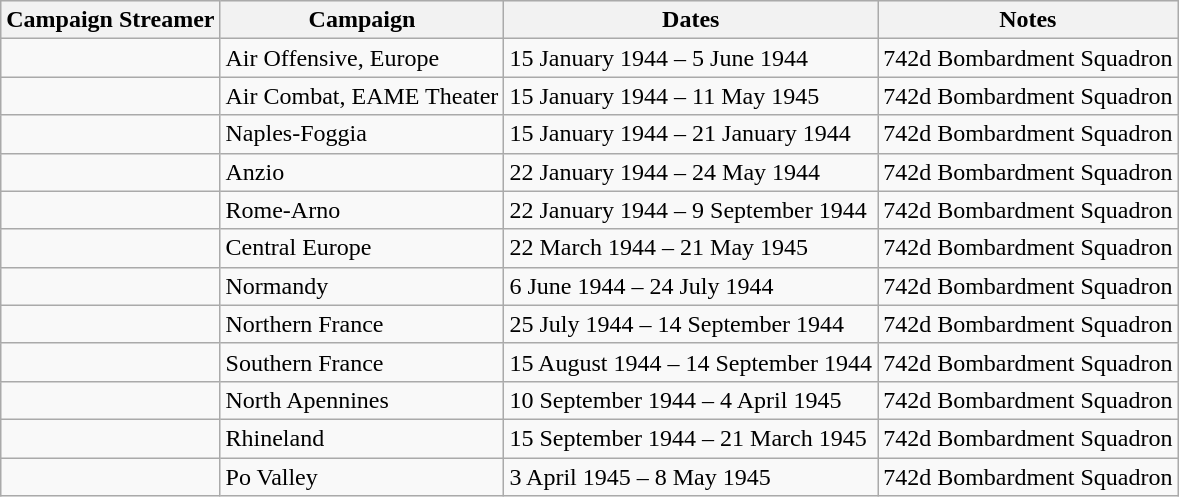<table class="wikitable">
<tr style="background:#efefef;">
<th>Campaign Streamer</th>
<th>Campaign</th>
<th>Dates</th>
<th>Notes</th>
</tr>
<tr>
<td></td>
<td>Air Offensive, Europe</td>
<td>15 January 1944 – 5 June 1944</td>
<td>742d Bombardment Squadron</td>
</tr>
<tr>
<td></td>
<td>Air Combat, EAME Theater</td>
<td>15 January 1944 – 11 May 1945</td>
<td>742d Bombardment Squadron</td>
</tr>
<tr>
<td></td>
<td>Naples-Foggia</td>
<td>15 January 1944 – 21 January 1944</td>
<td>742d Bombardment Squadron</td>
</tr>
<tr>
<td></td>
<td>Anzio</td>
<td>22 January 1944 – 24 May 1944</td>
<td>742d Bombardment Squadron</td>
</tr>
<tr>
<td></td>
<td>Rome-Arno</td>
<td>22 January 1944 – 9 September 1944</td>
<td>742d Bombardment Squadron</td>
</tr>
<tr>
<td></td>
<td>Central Europe</td>
<td>22 March 1944 – 21 May 1945</td>
<td>742d Bombardment Squadron</td>
</tr>
<tr>
<td></td>
<td>Normandy</td>
<td>6 June 1944 – 24 July 1944</td>
<td>742d Bombardment Squadron</td>
</tr>
<tr>
<td></td>
<td>Northern France</td>
<td>25 July 1944 – 14 September 1944</td>
<td>742d Bombardment Squadron</td>
</tr>
<tr>
<td></td>
<td>Southern France</td>
<td>15 August 1944 – 14 September 1944</td>
<td>742d Bombardment Squadron</td>
</tr>
<tr>
<td></td>
<td>North Apennines</td>
<td>10 September 1944 – 4 April 1945</td>
<td>742d Bombardment Squadron</td>
</tr>
<tr>
<td></td>
<td>Rhineland</td>
<td>15 September 1944 – 21 March 1945</td>
<td>742d Bombardment Squadron</td>
</tr>
<tr>
<td></td>
<td>Po Valley</td>
<td>3 April 1945 – 8 May 1945</td>
<td>742d Bombardment Squadron</td>
</tr>
</table>
